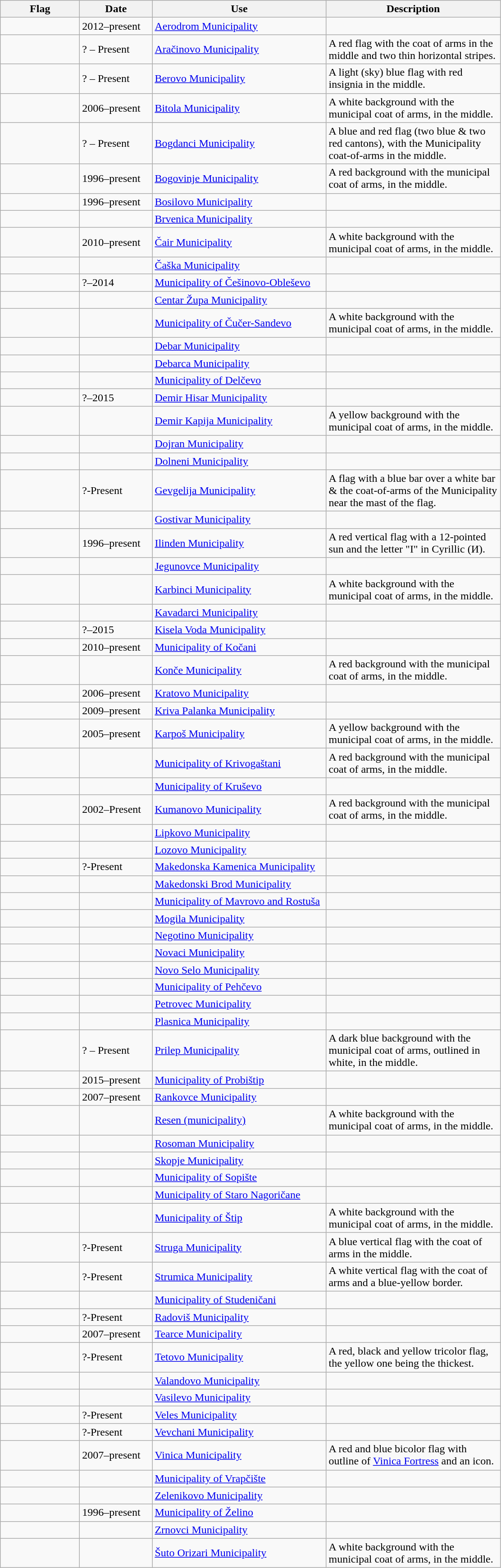<table class="wikitable">
<tr>
<th width="110">Flag</th>
<th width="100">Date</th>
<th width="250">Use</th>
<th width="250">Description</th>
</tr>
<tr>
<td></td>
<td>2012–present</td>
<td><a href='#'>Aerodrom Municipality</a></td>
<td></td>
</tr>
<tr>
<td></td>
<td>? – Present</td>
<td><a href='#'>Aračinovo Municipality</a></td>
<td>A red flag with the coat of arms in the middle and two thin horizontal stripes.</td>
</tr>
<tr>
<td></td>
<td>? – Present</td>
<td><a href='#'>Berovo Municipality</a></td>
<td>A light (sky) blue flag with red insignia in the middle.</td>
</tr>
<tr>
<td></td>
<td>2006–present</td>
<td><a href='#'>Bitola Municipality</a></td>
<td>A white background with the municipal coat of arms, in the middle.</td>
</tr>
<tr>
<td></td>
<td>? – Present</td>
<td><a href='#'>Bogdanci Municipality</a></td>
<td>A blue and red flag (two blue & two red cantons), with the Municipality coat-of-arms in the middle.</td>
</tr>
<tr>
<td></td>
<td>1996–present</td>
<td><a href='#'>Bogovinje Municipality</a></td>
<td>A red background with the municipal coat of arms, in the middle.</td>
</tr>
<tr>
<td></td>
<td>1996–present</td>
<td><a href='#'>Bosilovo Municipality</a></td>
<td></td>
</tr>
<tr>
<td></td>
<td></td>
<td><a href='#'>Brvenica Municipality</a></td>
<td></td>
</tr>
<tr>
<td></td>
<td>2010–present</td>
<td><a href='#'>Čair Municipality</a></td>
<td>A white background with the municipal coat of arms, in the middle.</td>
</tr>
<tr>
<td></td>
<td></td>
<td><a href='#'>Čaška Municipality</a></td>
<td></td>
</tr>
<tr>
<td></td>
<td>?–2014</td>
<td><a href='#'>Municipality of Češinovo-Obleševo</a></td>
<td></td>
</tr>
<tr>
<td></td>
<td></td>
<td><a href='#'>Centar Župa Municipality</a></td>
<td></td>
</tr>
<tr>
<td></td>
<td></td>
<td><a href='#'>Municipality of Čučer-Sandevo</a></td>
<td>A white background with the municipal coat of arms, in the middle.</td>
</tr>
<tr>
<td></td>
<td></td>
<td><a href='#'>Debar Municipality</a></td>
<td></td>
</tr>
<tr>
<td></td>
<td></td>
<td><a href='#'>Debarca Municipality</a></td>
<td></td>
</tr>
<tr>
<td></td>
<td></td>
<td><a href='#'>Municipality of Delčevo</a></td>
<td></td>
</tr>
<tr>
<td></td>
<td>?–2015</td>
<td><a href='#'>Demir Hisar Municipality</a></td>
<td></td>
</tr>
<tr>
<td></td>
<td></td>
<td><a href='#'>Demir Kapija Municipality</a></td>
<td>A yellow background with the municipal coat of arms, in the middle.</td>
</tr>
<tr>
<td></td>
<td></td>
<td><a href='#'>Dojran Municipality</a></td>
<td></td>
</tr>
<tr>
<td></td>
<td></td>
<td><a href='#'>Dolneni Municipality</a></td>
<td></td>
</tr>
<tr>
<td></td>
<td>?-Present</td>
<td><a href='#'>Gevgelija Municipality</a></td>
<td>A flag with a blue bar over a white bar & the coat-of-arms of the Municipality near the mast of the flag.</td>
</tr>
<tr>
<td></td>
<td></td>
<td><a href='#'>Gostivar Municipality</a></td>
<td></td>
</tr>
<tr>
<td></td>
<td>1996–present</td>
<td><a href='#'>Ilinden Municipality</a></td>
<td>A red vertical flag with a 12-pointed sun and the letter "I" in Cyrillic (И).</td>
</tr>
<tr>
<td></td>
<td></td>
<td><a href='#'>Jegunovce Municipality</a></td>
<td></td>
</tr>
<tr>
<td></td>
<td></td>
<td><a href='#'>Karbinci Municipality</a></td>
<td>A white background with the municipal coat of arms, in the middle.</td>
</tr>
<tr>
<td></td>
<td></td>
<td><a href='#'>Kavadarci Municipality</a></td>
<td></td>
</tr>
<tr>
<td></td>
<td>?–2015</td>
<td><a href='#'>Kisela Voda Municipality</a></td>
<td></td>
</tr>
<tr>
<td></td>
<td>2010–present</td>
<td><a href='#'>Municipality of Kočani</a></td>
<td></td>
</tr>
<tr>
<td></td>
<td></td>
<td><a href='#'>Konče Municipality</a></td>
<td>A red background with the municipal coat of arms, in the middle.</td>
</tr>
<tr>
<td></td>
<td>2006–present</td>
<td><a href='#'>Kratovo Municipality</a></td>
<td></td>
</tr>
<tr>
<td></td>
<td>2009–present</td>
<td><a href='#'>Kriva Palanka Municipality</a></td>
<td></td>
</tr>
<tr>
<td></td>
<td>2005–present</td>
<td><a href='#'>Karpoš Municipality</a></td>
<td>A yellow background with the municipal coat of arms, in the middle.</td>
</tr>
<tr>
<td></td>
<td></td>
<td><a href='#'>Municipality of Krivogaštani</a></td>
<td>A red background with the municipal coat of arms, in the middle.</td>
</tr>
<tr>
<td></td>
<td></td>
<td><a href='#'>Municipality of Kruševo</a></td>
<td></td>
</tr>
<tr>
<td></td>
<td>2002–Present</td>
<td><a href='#'>Kumanovo Municipality</a></td>
<td>A red background with the municipal coat of arms, in the middle.</td>
</tr>
<tr>
<td></td>
<td></td>
<td><a href='#'>Lipkovo Municipality</a></td>
<td></td>
</tr>
<tr>
<td></td>
<td></td>
<td><a href='#'>Lozovo Municipality</a></td>
<td></td>
</tr>
<tr>
<td></td>
<td>?-Present</td>
<td><a href='#'>Makedonska Kamenica Municipality</a></td>
<td></td>
</tr>
<tr>
<td></td>
<td></td>
<td><a href='#'>Makedonski Brod Municipality</a></td>
<td></td>
</tr>
<tr>
<td></td>
<td></td>
<td><a href='#'>Municipality of Mavrovo and Rostuša</a></td>
<td></td>
</tr>
<tr>
<td></td>
<td></td>
<td><a href='#'>Mogila Municipality</a></td>
<td></td>
</tr>
<tr>
<td></td>
<td></td>
<td><a href='#'>Negotino Municipality</a></td>
<td></td>
</tr>
<tr>
<td></td>
<td></td>
<td><a href='#'>Novaci Municipality</a></td>
<td></td>
</tr>
<tr>
<td></td>
<td></td>
<td><a href='#'>Novo Selo Municipality</a></td>
<td></td>
</tr>
<tr>
<td></td>
<td></td>
<td><a href='#'>Municipality of Pehčevo</a></td>
<td></td>
</tr>
<tr>
<td></td>
<td></td>
<td><a href='#'>Petrovec Municipality</a></td>
<td></td>
</tr>
<tr>
<td></td>
<td></td>
<td><a href='#'>Plasnica Municipality</a></td>
</tr>
<tr>
<td></td>
<td>? – Present</td>
<td><a href='#'>Prilep Municipality</a></td>
<td>A dark blue background with the municipal coat of arms, outlined in white, in the middle.</td>
</tr>
<tr>
<td></td>
<td>2015–present</td>
<td><a href='#'>Municipality of Probištip</a></td>
<td></td>
</tr>
<tr>
<td></td>
<td>2007–present</td>
<td><a href='#'>Rankovce Municipality</a></td>
<td></td>
</tr>
<tr>
<td></td>
<td></td>
<td><a href='#'>Resen (municipality)</a></td>
<td>A white background with the municipal coat of arms, in the middle.</td>
</tr>
<tr>
<td></td>
<td></td>
<td><a href='#'>Rosoman Municipality</a></td>
<td></td>
</tr>
<tr>
<td></td>
<td></td>
<td><a href='#'>Skopje Municipality</a></td>
<td></td>
</tr>
<tr>
<td></td>
<td></td>
<td><a href='#'>Municipality of Sopište</a></td>
<td></td>
</tr>
<tr>
<td></td>
<td></td>
<td><a href='#'>Municipality of Staro Nagoričane</a></td>
<td></td>
</tr>
<tr>
<td></td>
<td></td>
<td><a href='#'>Municipality of Štip</a></td>
<td>A white background with the municipal coat of arms, in the middle.</td>
</tr>
<tr>
<td></td>
<td>?-Present</td>
<td><a href='#'>Struga Municipality</a></td>
<td>A blue vertical flag with the coat of arms in the middle.</td>
</tr>
<tr>
<td></td>
<td>?-Present</td>
<td><a href='#'>Strumica Municipality</a></td>
<td>A white vertical flag with the coat of arms and a blue-yellow border.</td>
</tr>
<tr>
<td></td>
<td></td>
<td><a href='#'>Municipality of Studeničani</a></td>
<td></td>
</tr>
<tr>
<td></td>
<td>?-Present</td>
<td><a href='#'>Radoviš Municipality</a></td>
<td></td>
</tr>
<tr>
<td></td>
<td>2007–present</td>
<td><a href='#'>Tearce Municipality</a></td>
<td></td>
</tr>
<tr>
<td></td>
<td>?-Present</td>
<td><a href='#'>Tetovo Municipality</a></td>
<td>A red, black and yellow tricolor flag, the yellow one being the thickest.</td>
</tr>
<tr>
<td></td>
<td></td>
<td><a href='#'>Valandovo Municipality</a></td>
<td></td>
</tr>
<tr>
<td></td>
<td></td>
<td><a href='#'>Vasilevo Municipality</a></td>
<td></td>
</tr>
<tr>
<td></td>
<td>?-Present</td>
<td><a href='#'>Veles Municipality</a></td>
<td></td>
</tr>
<tr>
<td></td>
<td>?-Present</td>
<td><a href='#'>Vevchani Municipality</a></td>
<td></td>
</tr>
<tr>
<td></td>
<td>2007–present</td>
<td><a href='#'>Vinica Municipality</a></td>
<td>A red and blue bicolor flag with outline of <a href='#'>Vinica Fortress</a> and an icon.</td>
</tr>
<tr>
<td></td>
<td></td>
<td><a href='#'>Municipality of Vrapčište</a></td>
<td></td>
</tr>
<tr>
<td></td>
<td></td>
<td><a href='#'>Zelenikovo Municipality</a></td>
<td></td>
</tr>
<tr>
<td></td>
<td>1996–present</td>
<td><a href='#'>Municipality of Želino</a></td>
<td></td>
</tr>
<tr>
<td></td>
<td></td>
<td><a href='#'>Zrnovci Municipality</a></td>
<td></td>
</tr>
<tr>
<td></td>
<td></td>
<td><a href='#'>Šuto Orizari Municipality</a></td>
<td>A white background with the municipal coat of arms, in the middle.</td>
</tr>
</table>
